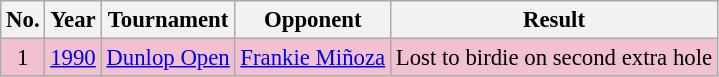<table class="wikitable" style="font-size:95%;">
<tr>
<th>No.</th>
<th>Year</th>
<th>Tournament</th>
<th>Opponent</th>
<th>Result</th>
</tr>
<tr style="background:#F2C1D1;">
<td align=center>1</td>
<td><a href='#'>1990</a></td>
<td><a href='#'>Dunlop Open</a></td>
<td> <a href='#'>Frankie Miñoza</a></td>
<td>Lost to birdie on second extra hole</td>
</tr>
</table>
